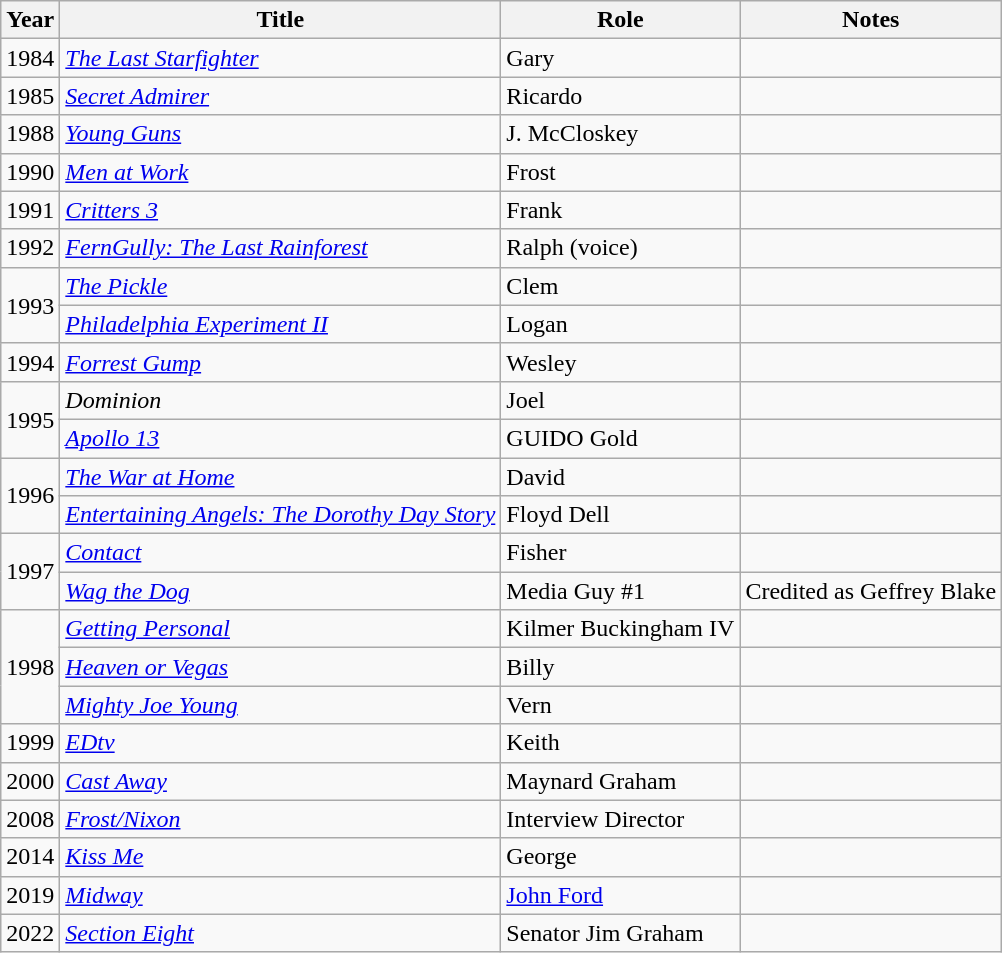<table class="wikitable sortable">
<tr>
<th>Year</th>
<th>Title</th>
<th>Role</th>
<th class="unsortable">Notes</th>
</tr>
<tr>
<td>1984</td>
<td><em><a href='#'>The Last Starfighter</a></em></td>
<td>Gary</td>
<td></td>
</tr>
<tr>
<td>1985</td>
<td><em><a href='#'>Secret Admirer</a></em></td>
<td>Ricardo</td>
<td></td>
</tr>
<tr>
<td>1988</td>
<td><em><a href='#'>Young Guns</a></em></td>
<td>J. McCloskey</td>
<td></td>
</tr>
<tr>
<td>1990</td>
<td><em><a href='#'>Men at Work</a></em></td>
<td>Frost</td>
<td></td>
</tr>
<tr>
<td>1991</td>
<td><em><a href='#'>Critters 3</a></em></td>
<td>Frank</td>
<td></td>
</tr>
<tr>
<td>1992</td>
<td><em><a href='#'>FernGully: The Last Rainforest</a></em></td>
<td>Ralph (voice)</td>
<td></td>
</tr>
<tr>
<td rowspan="2">1993</td>
<td><em><a href='#'>The Pickle</a></em></td>
<td>Clem</td>
<td></td>
</tr>
<tr>
<td><em><a href='#'>Philadelphia Experiment II</a></em></td>
<td>Logan</td>
<td></td>
</tr>
<tr>
<td>1994</td>
<td><em><a href='#'>Forrest Gump</a></em></td>
<td>Wesley</td>
<td></td>
</tr>
<tr>
<td rowspan="2">1995</td>
<td><em>Dominion</em></td>
<td>Joel</td>
<td></td>
</tr>
<tr>
<td><em><a href='#'>Apollo 13</a></em></td>
<td>GUIDO Gold</td>
<td></td>
</tr>
<tr>
<td rowspan="2">1996</td>
<td><em><a href='#'>The War at Home</a></em></td>
<td>David</td>
<td></td>
</tr>
<tr>
<td><em><a href='#'>Entertaining Angels: The Dorothy Day Story</a></em></td>
<td>Floyd Dell</td>
<td></td>
</tr>
<tr>
<td rowspan="2">1997</td>
<td><em><a href='#'>Contact</a></em></td>
<td>Fisher</td>
<td></td>
</tr>
<tr>
<td><em><a href='#'>Wag the Dog</a></em></td>
<td>Media Guy #1</td>
<td>Credited as Geffrey Blake</td>
</tr>
<tr>
<td rowspan="3">1998</td>
<td><em><a href='#'>Getting Personal</a></em></td>
<td>Kilmer Buckingham IV</td>
<td></td>
</tr>
<tr>
<td><em><a href='#'>Heaven or Vegas</a></em></td>
<td>Billy</td>
<td></td>
</tr>
<tr>
<td><em><a href='#'>Mighty Joe Young</a></em></td>
<td>Vern</td>
<td></td>
</tr>
<tr>
<td>1999</td>
<td><em><a href='#'>EDtv</a></em></td>
<td>Keith</td>
<td></td>
</tr>
<tr>
<td>2000</td>
<td><em><a href='#'>Cast Away</a></em></td>
<td>Maynard Graham</td>
<td></td>
</tr>
<tr>
<td>2008</td>
<td><em><a href='#'>Frost/Nixon</a></em></td>
<td>Interview Director</td>
<td></td>
</tr>
<tr>
<td>2014</td>
<td><em><a href='#'>Kiss Me</a></em></td>
<td>George</td>
<td></td>
</tr>
<tr>
<td>2019</td>
<td><em><a href='#'>Midway</a></em></td>
<td><a href='#'>John Ford</a></td>
<td></td>
</tr>
<tr>
<td>2022</td>
<td><em><a href='#'>Section Eight</a></em></td>
<td>Senator Jim Graham</td>
<td></td>
</tr>
</table>
